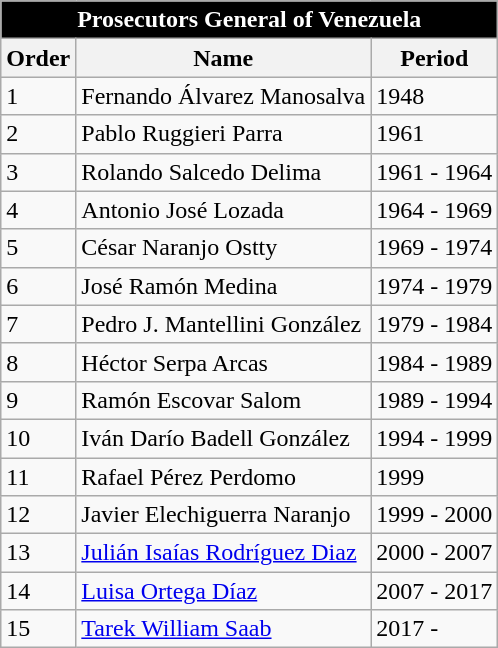<table class="wikitable">
<tr>
<td bgcolor="black" colspan="4" align="center" style="color:white;"><strong>Prosecutors General of  Venezuela</strong></td>
</tr>
<tr bgcolor=#efefef>
<th align="center"><strong>Order</strong></th>
<th align="center"><strong>Name</strong></th>
<th align="center"><strong>Period</strong></th>
</tr>
<tr>
<td>1</td>
<td>Fernando Álvarez Manosalva</td>
<td>1948</td>
</tr>
<tr>
<td>2</td>
<td>Pablo Ruggieri Parra</td>
<td>1961</td>
</tr>
<tr>
<td>3</td>
<td>Rolando Salcedo Delima</td>
<td>1961 - 1964</td>
</tr>
<tr>
<td>4</td>
<td>Antonio José Lozada</td>
<td>1964 - 1969</td>
</tr>
<tr>
<td>5</td>
<td>César Naranjo Ostty</td>
<td>1969 - 1974</td>
</tr>
<tr>
<td>6</td>
<td>José Ramón Medina</td>
<td>1974 - 1979</td>
</tr>
<tr>
<td>7</td>
<td>Pedro J. Mantellini González</td>
<td>1979 - 1984</td>
</tr>
<tr>
<td>8</td>
<td>Héctor Serpa Arcas</td>
<td>1984 - 1989</td>
</tr>
<tr>
<td>9</td>
<td>Ramón Escovar Salom</td>
<td>1989 - 1994</td>
</tr>
<tr>
<td>10</td>
<td>Iván Darío Badell González</td>
<td>1994 - 1999</td>
</tr>
<tr>
<td>11</td>
<td>Rafael Pérez Perdomo</td>
<td>1999</td>
</tr>
<tr>
<td>12</td>
<td>Javier Elechiguerra Naranjo</td>
<td>1999 - 2000</td>
</tr>
<tr>
<td>13</td>
<td><a href='#'>Julián Isaías Rodríguez Diaz</a></td>
<td>2000 - 2007</td>
</tr>
<tr>
<td>14</td>
<td><a href='#'>Luisa Ortega Díaz</a></td>
<td>2007 - 2017</td>
</tr>
<tr>
<td>15</td>
<td><a href='#'>Tarek William Saab</a></td>
<td>2017 -</td>
</tr>
</table>
